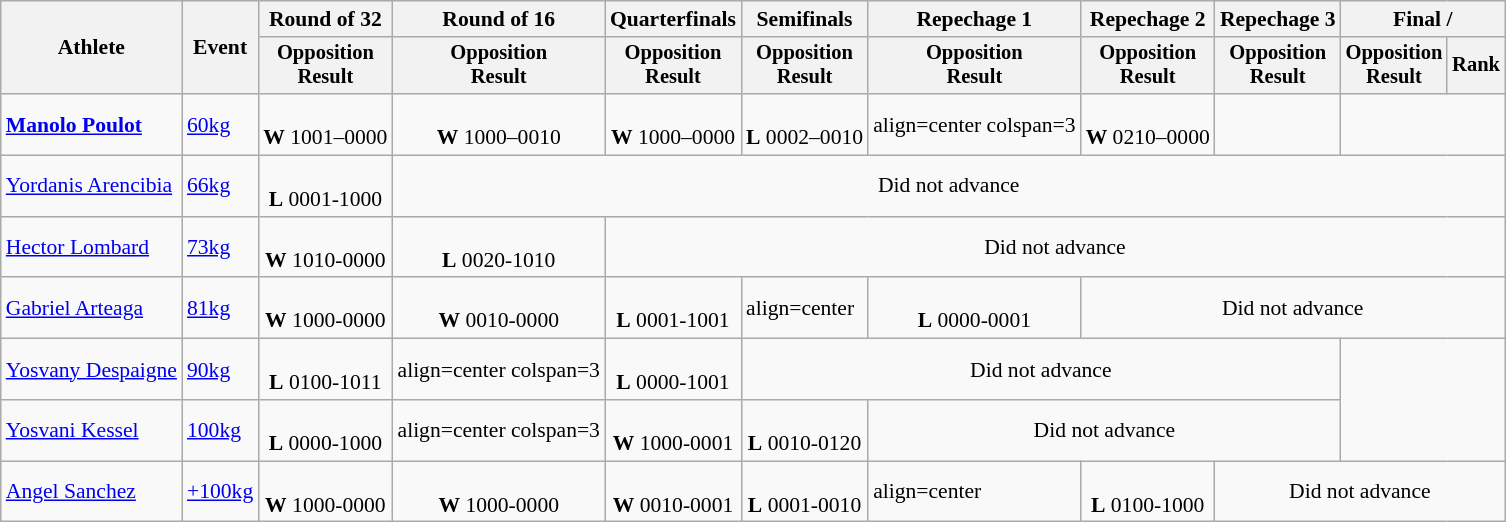<table class="wikitable" style="font-size:90%">
<tr>
<th rowspan="2">Athlete</th>
<th rowspan="2">Event</th>
<th>Round of 32</th>
<th>Round of 16</th>
<th>Quarterfinals</th>
<th>Semifinals</th>
<th>Repechage 1</th>
<th>Repechage 2</th>
<th>Repechage 3</th>
<th colspan=2>Final / </th>
</tr>
<tr style="font-size:95%">
<th>Opposition<br>Result</th>
<th>Opposition<br>Result</th>
<th>Opposition<br>Result</th>
<th>Opposition<br>Result</th>
<th>Opposition<br>Result</th>
<th>Opposition<br>Result</th>
<th>Opposition<br>Result</th>
<th>Opposition<br>Result</th>
<th>Rank</th>
</tr>
<tr>
<td align=left><strong><a href='#'>Manolo Poulot</a></strong></td>
<td align=left><a href='#'>60kg</a></td>
<td align=center><br><strong>W</strong> 1001–0000</td>
<td align=center><br><strong>W</strong> 1000–0010</td>
<td align=center><br><strong>W</strong> 1000–0000</td>
<td align=center><br><strong>L</strong> 0002–0010</td>
<td>align=center colspan=3 </td>
<td align=center><br><strong>W</strong> 0210–0000</td>
<td align=center></td>
</tr>
<tr>
<td align=left><a href='#'>Yordanis Arencibia</a></td>
<td align=left><a href='#'>66kg</a></td>
<td align=center><br><strong>L</strong> 0001-1000</td>
<td align=center colspan=8>Did not advance</td>
</tr>
<tr>
<td align=left><a href='#'>Hector Lombard</a></td>
<td align=left><a href='#'>73kg</a></td>
<td align=center><br><strong>W</strong> 1010-0000</td>
<td align=center><br><strong>L</strong> 0020-1010</td>
<td align=center colspan=7>Did not advance</td>
</tr>
<tr>
<td align=left><a href='#'>Gabriel Arteaga</a></td>
<td align=left><a href='#'>81kg</a></td>
<td align=center><br><strong>W</strong> 1000-0000</td>
<td align=center><br><strong>W</strong> 0010-0000</td>
<td align=center><br><strong>L</strong> 0001-1001</td>
<td>align=center </td>
<td align=center><br><strong>L</strong> 0000-0001</td>
<td align=center colspan=4>Did not advance</td>
</tr>
<tr>
<td align=left><a href='#'>Yosvany Despaigne</a></td>
<td align=left><a href='#'>90kg</a></td>
<td align=center><br><strong>L</strong> 0100-1011</td>
<td>align=center colspan=3 </td>
<td align=center><br><strong>L</strong> 0000-1001</td>
<td align=center colspan=4>Did not advance</td>
</tr>
<tr>
<td align=left><a href='#'>Yosvani Kessel</a></td>
<td align=left><a href='#'>100kg</a></td>
<td align=center><br><strong>L</strong> 0000-1000</td>
<td>align=center colspan=3 </td>
<td align=center><br><strong>W</strong> 1000-0001</td>
<td align=center><br><strong>L</strong> 0010-0120</td>
<td align=center colspan=3>Did not advance</td>
</tr>
<tr>
<td align=left><a href='#'>Angel Sanchez</a></td>
<td align=left><a href='#'>+100kg</a></td>
<td align=center><br><strong>W</strong> 1000-0000</td>
<td align=center><br><strong>W</strong> 1000-0000</td>
<td align=center><br><strong>W</strong> 0010-0001</td>
<td align=center><br><strong>L</strong> 0001-0010</td>
<td>align=center </td>
<td align=center><br><strong>L</strong> 0100-1000</td>
<td align=center colspan=3>Did not advance</td>
</tr>
</table>
